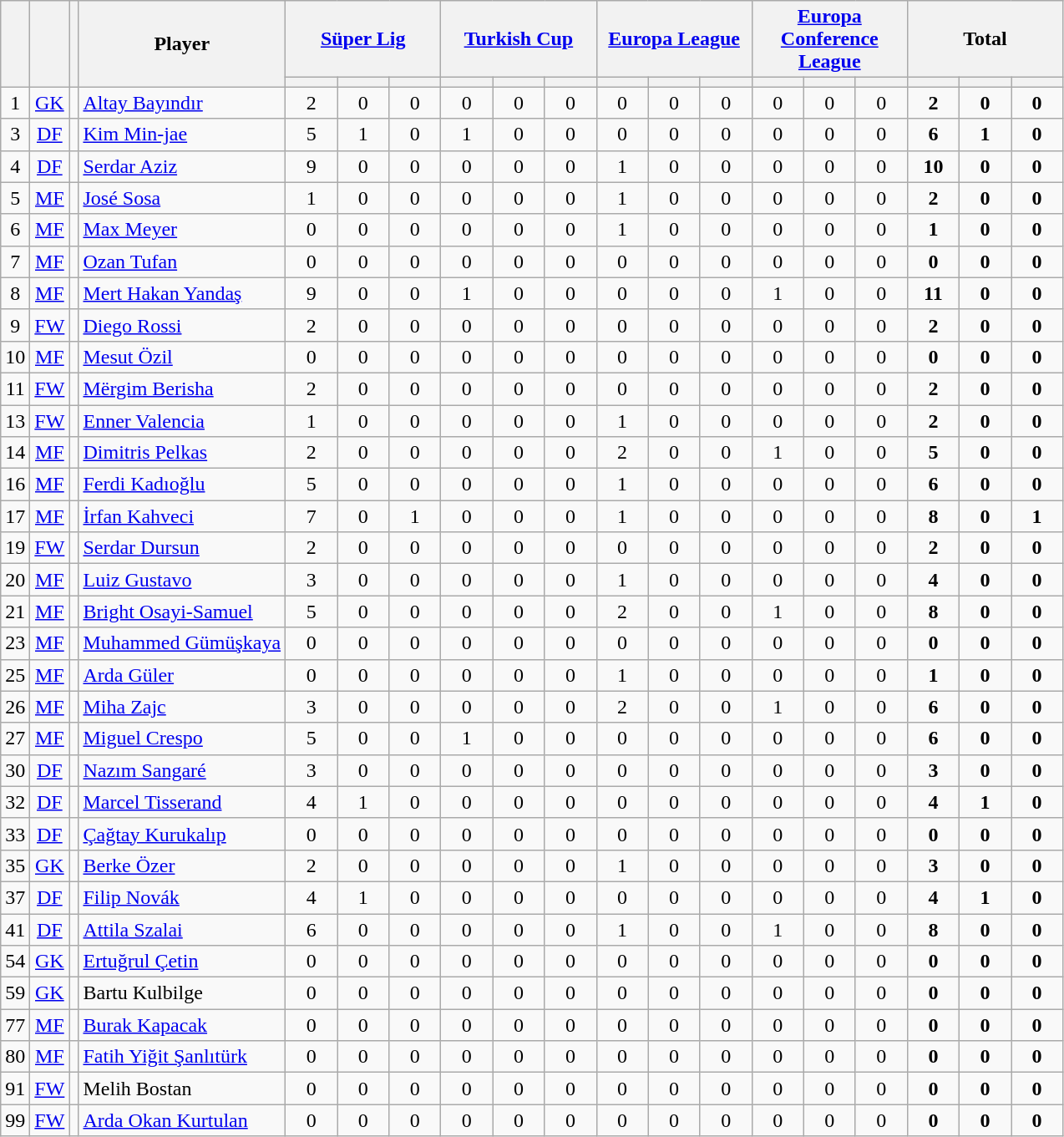<table class="wikitable" style="text-align:center;">
<tr>
<th rowspan="2" !width=15></th>
<th rowspan="2" !width=15></th>
<th rowspan="2" !width=15></th>
<th rowspan="2" !width=120>Player</th>
<th colspan="3"><a href='#'>Süper Lig</a></th>
<th colspan="3"><a href='#'>Turkish Cup</a></th>
<th colspan="3"><a href='#'>Europa League</a></th>
<th colspan="3"><a href='#'>Europa Conference League</a></th>
<th colspan="3">Total</th>
</tr>
<tr>
<th width=34; background:#fe9;"></th>
<th width=34; background:#fe9;"></th>
<th width=34; background:#ff8888;"></th>
<th width=34; background:#fe9;"></th>
<th width=34; background:#fe9;"></th>
<th width=34; background:#ff8888;"></th>
<th width=34; background:#fe9;"></th>
<th width=34; background:#fe9;"></th>
<th width=34; background:#ff8888;"></th>
<th width=34; background:#fe9;"></th>
<th width=34; background:#fe9;"></th>
<th width=34; background:#ff8888;"></th>
<th width=34; background:#fe9;"></th>
<th width=34; background:#fe9;"></th>
<th width=34; background:#ff8888;"></th>
</tr>
<tr>
<td>1</td>
<td><a href='#'>GK</a></td>
<td></td>
<td align=left><a href='#'>Altay Bayındır</a></td>
<td>2</td>
<td>0</td>
<td>0</td>
<td>0</td>
<td>0</td>
<td>0</td>
<td>0</td>
<td>0</td>
<td>0</td>
<td>0</td>
<td>0</td>
<td>0</td>
<td><strong>2</strong></td>
<td><strong>0</strong></td>
<td><strong>0</strong></td>
</tr>
<tr>
<td>3</td>
<td><a href='#'>DF</a></td>
<td></td>
<td align=left><a href='#'>Kim Min-jae</a></td>
<td>5</td>
<td>1</td>
<td>0</td>
<td>1</td>
<td>0</td>
<td>0</td>
<td>0</td>
<td>0</td>
<td>0</td>
<td>0</td>
<td>0</td>
<td>0</td>
<td><strong>6</strong></td>
<td><strong>1</strong></td>
<td><strong>0</strong></td>
</tr>
<tr>
<td>4</td>
<td><a href='#'>DF</a></td>
<td></td>
<td align=left><a href='#'>Serdar Aziz</a></td>
<td>9</td>
<td>0</td>
<td>0</td>
<td>0</td>
<td>0</td>
<td>0</td>
<td>1</td>
<td>0</td>
<td>0</td>
<td>0</td>
<td>0</td>
<td>0</td>
<td><strong>10</strong></td>
<td><strong>0</strong></td>
<td><strong>0</strong></td>
</tr>
<tr>
<td>5</td>
<td><a href='#'>MF</a></td>
<td></td>
<td align=left><a href='#'>José Sosa</a></td>
<td>1</td>
<td>0</td>
<td>0</td>
<td>0</td>
<td>0</td>
<td>0</td>
<td>1</td>
<td>0</td>
<td>0</td>
<td>0</td>
<td>0</td>
<td>0</td>
<td><strong>2</strong></td>
<td><strong>0</strong></td>
<td><strong>0</strong></td>
</tr>
<tr>
<td>6</td>
<td><a href='#'>MF</a></td>
<td></td>
<td align=left><a href='#'>Max Meyer</a></td>
<td>0</td>
<td>0</td>
<td>0</td>
<td>0</td>
<td>0</td>
<td>0</td>
<td>1</td>
<td>0</td>
<td>0</td>
<td>0</td>
<td>0</td>
<td>0</td>
<td><strong>1</strong></td>
<td><strong>0</strong></td>
<td><strong>0</strong></td>
</tr>
<tr>
<td>7</td>
<td><a href='#'>MF</a></td>
<td></td>
<td align=left><a href='#'>Ozan Tufan</a></td>
<td>0</td>
<td>0</td>
<td>0</td>
<td>0</td>
<td>0</td>
<td>0</td>
<td>0</td>
<td>0</td>
<td>0</td>
<td>0</td>
<td>0</td>
<td>0</td>
<td><strong>0</strong></td>
<td><strong>0</strong></td>
<td><strong>0</strong></td>
</tr>
<tr>
<td>8</td>
<td><a href='#'>MF</a></td>
<td></td>
<td align=left><a href='#'>Mert Hakan Yandaş</a></td>
<td>9</td>
<td>0</td>
<td>0</td>
<td>1</td>
<td>0</td>
<td>0</td>
<td>0</td>
<td>0</td>
<td>0</td>
<td>1</td>
<td>0</td>
<td>0</td>
<td><strong>11</strong></td>
<td><strong>0</strong></td>
<td><strong>0</strong></td>
</tr>
<tr>
<td>9</td>
<td><a href='#'>FW</a></td>
<td></td>
<td align=left><a href='#'>Diego Rossi</a></td>
<td>2</td>
<td>0</td>
<td>0</td>
<td>0</td>
<td>0</td>
<td>0</td>
<td>0</td>
<td>0</td>
<td>0</td>
<td>0</td>
<td>0</td>
<td>0</td>
<td><strong>2</strong></td>
<td><strong>0</strong></td>
<td><strong>0</strong></td>
</tr>
<tr>
<td>10</td>
<td><a href='#'>MF</a></td>
<td></td>
<td align=left><a href='#'>Mesut Özil</a></td>
<td>0</td>
<td>0</td>
<td>0</td>
<td>0</td>
<td>0</td>
<td>0</td>
<td>0</td>
<td>0</td>
<td>0</td>
<td>0</td>
<td>0</td>
<td>0</td>
<td><strong>0</strong></td>
<td><strong>0</strong></td>
<td><strong>0</strong></td>
</tr>
<tr>
<td>11</td>
<td><a href='#'>FW</a></td>
<td></td>
<td align=left><a href='#'>Mërgim Berisha</a></td>
<td>2</td>
<td>0</td>
<td>0</td>
<td>0</td>
<td>0</td>
<td>0</td>
<td>0</td>
<td>0</td>
<td>0</td>
<td>0</td>
<td>0</td>
<td>0</td>
<td><strong>2</strong></td>
<td><strong>0</strong></td>
<td><strong>0</strong></td>
</tr>
<tr>
<td>13</td>
<td><a href='#'>FW</a></td>
<td></td>
<td align=left><a href='#'>Enner Valencia</a></td>
<td>1</td>
<td>0</td>
<td>0</td>
<td>0</td>
<td>0</td>
<td>0</td>
<td>1</td>
<td>0</td>
<td>0</td>
<td>0</td>
<td>0</td>
<td>0</td>
<td><strong>2</strong></td>
<td><strong>0</strong></td>
<td><strong>0</strong></td>
</tr>
<tr>
<td>14</td>
<td><a href='#'>MF</a></td>
<td></td>
<td align=left><a href='#'>Dimitris Pelkas</a></td>
<td>2</td>
<td>0</td>
<td>0</td>
<td>0</td>
<td>0</td>
<td>0</td>
<td>2</td>
<td>0</td>
<td>0</td>
<td>1</td>
<td>0</td>
<td>0</td>
<td><strong>5</strong></td>
<td><strong>0</strong></td>
<td><strong>0</strong></td>
</tr>
<tr>
<td>16</td>
<td><a href='#'>MF</a></td>
<td></td>
<td align=left><a href='#'>Ferdi Kadıoğlu</a></td>
<td>5</td>
<td>0</td>
<td>0</td>
<td>0</td>
<td>0</td>
<td>0</td>
<td>1</td>
<td>0</td>
<td>0</td>
<td>0</td>
<td>0</td>
<td>0</td>
<td><strong>6</strong></td>
<td><strong>0</strong></td>
<td><strong>0</strong></td>
</tr>
<tr>
<td>17</td>
<td><a href='#'>MF</a></td>
<td></td>
<td align=left><a href='#'>İrfan Kahveci</a></td>
<td>7</td>
<td>0</td>
<td>1</td>
<td>0</td>
<td>0</td>
<td>0</td>
<td>1</td>
<td>0</td>
<td>0</td>
<td>0</td>
<td>0</td>
<td>0</td>
<td><strong>8</strong></td>
<td><strong>0</strong></td>
<td><strong>1</strong></td>
</tr>
<tr>
<td>19</td>
<td><a href='#'>FW</a></td>
<td></td>
<td align=left><a href='#'>Serdar Dursun</a></td>
<td>2</td>
<td>0</td>
<td>0</td>
<td>0</td>
<td>0</td>
<td>0</td>
<td>0</td>
<td>0</td>
<td>0</td>
<td>0</td>
<td>0</td>
<td>0</td>
<td><strong>2</strong></td>
<td><strong>0</strong></td>
<td><strong>0</strong></td>
</tr>
<tr>
<td>20</td>
<td><a href='#'>MF</a></td>
<td></td>
<td align=left><a href='#'>Luiz Gustavo</a></td>
<td>3</td>
<td>0</td>
<td>0</td>
<td>0</td>
<td>0</td>
<td>0</td>
<td>1</td>
<td>0</td>
<td>0</td>
<td>0</td>
<td>0</td>
<td>0</td>
<td><strong>4</strong></td>
<td><strong>0</strong></td>
<td><strong>0</strong></td>
</tr>
<tr>
<td>21</td>
<td><a href='#'>MF</a></td>
<td></td>
<td align=left><a href='#'>Bright Osayi-Samuel</a></td>
<td>5</td>
<td>0</td>
<td>0</td>
<td>0</td>
<td>0</td>
<td>0</td>
<td>2</td>
<td>0</td>
<td>0</td>
<td>1</td>
<td>0</td>
<td>0</td>
<td><strong>8</strong></td>
<td><strong>0</strong></td>
<td><strong>0</strong></td>
</tr>
<tr>
<td>23</td>
<td><a href='#'>MF</a></td>
<td></td>
<td align=left><a href='#'>Muhammed Gümüşkaya</a></td>
<td>0</td>
<td>0</td>
<td>0</td>
<td>0</td>
<td>0</td>
<td>0</td>
<td>0</td>
<td>0</td>
<td>0</td>
<td>0</td>
<td>0</td>
<td>0</td>
<td><strong>0</strong></td>
<td><strong>0</strong></td>
<td><strong>0</strong></td>
</tr>
<tr>
<td>25</td>
<td><a href='#'>MF</a></td>
<td></td>
<td align=left><a href='#'>Arda Güler</a></td>
<td>0</td>
<td>0</td>
<td>0</td>
<td>0</td>
<td>0</td>
<td>0</td>
<td>1</td>
<td>0</td>
<td>0</td>
<td>0</td>
<td>0</td>
<td>0</td>
<td><strong>1</strong></td>
<td><strong>0</strong></td>
<td><strong>0</strong></td>
</tr>
<tr>
<td>26</td>
<td><a href='#'>MF</a></td>
<td></td>
<td align=left><a href='#'>Miha Zajc</a></td>
<td>3</td>
<td>0</td>
<td>0</td>
<td>0</td>
<td>0</td>
<td>0</td>
<td>2</td>
<td>0</td>
<td>0</td>
<td>1</td>
<td>0</td>
<td>0</td>
<td><strong>6</strong></td>
<td><strong>0</strong></td>
<td><strong>0</strong></td>
</tr>
<tr>
<td>27</td>
<td><a href='#'>MF</a></td>
<td></td>
<td align=left><a href='#'>Miguel Crespo</a></td>
<td>5</td>
<td>0</td>
<td>0</td>
<td>1</td>
<td>0</td>
<td>0</td>
<td>0</td>
<td>0</td>
<td>0</td>
<td>0</td>
<td>0</td>
<td>0</td>
<td><strong>6</strong></td>
<td><strong>0</strong></td>
<td><strong>0</strong></td>
</tr>
<tr>
<td>30</td>
<td><a href='#'>DF</a></td>
<td></td>
<td align=left><a href='#'>Nazım Sangaré</a></td>
<td>3</td>
<td>0</td>
<td>0</td>
<td>0</td>
<td>0</td>
<td>0</td>
<td>0</td>
<td>0</td>
<td>0</td>
<td>0</td>
<td>0</td>
<td>0</td>
<td><strong>3</strong></td>
<td><strong>0</strong></td>
<td><strong>0</strong></td>
</tr>
<tr>
<td>32</td>
<td><a href='#'>DF</a></td>
<td></td>
<td align=left><a href='#'>Marcel Tisserand</a></td>
<td>4</td>
<td>1</td>
<td>0</td>
<td>0</td>
<td>0</td>
<td>0</td>
<td>0</td>
<td>0</td>
<td>0</td>
<td>0</td>
<td>0</td>
<td>0</td>
<td><strong>4</strong></td>
<td><strong>1</strong></td>
<td><strong>0</strong></td>
</tr>
<tr>
<td>33</td>
<td><a href='#'>DF</a></td>
<td></td>
<td align=left><a href='#'>Çağtay Kurukalıp</a></td>
<td>0</td>
<td>0</td>
<td>0</td>
<td>0</td>
<td>0</td>
<td>0</td>
<td>0</td>
<td>0</td>
<td>0</td>
<td>0</td>
<td>0</td>
<td>0</td>
<td><strong>0</strong></td>
<td><strong>0</strong></td>
<td><strong>0</strong></td>
</tr>
<tr>
<td>35</td>
<td><a href='#'>GK</a></td>
<td></td>
<td align=left><a href='#'>Berke Özer</a></td>
<td>2</td>
<td>0</td>
<td>0</td>
<td>0</td>
<td>0</td>
<td>0</td>
<td>1</td>
<td>0</td>
<td>0</td>
<td>0</td>
<td>0</td>
<td>0</td>
<td><strong>3</strong></td>
<td><strong>0</strong></td>
<td><strong>0</strong></td>
</tr>
<tr>
<td>37</td>
<td><a href='#'>DF</a></td>
<td></td>
<td align=left><a href='#'>Filip Novák</a></td>
<td>4</td>
<td>1</td>
<td>0</td>
<td>0</td>
<td>0</td>
<td>0</td>
<td>0</td>
<td>0</td>
<td>0</td>
<td>0</td>
<td>0</td>
<td>0</td>
<td><strong>4</strong></td>
<td><strong>1</strong></td>
<td><strong>0</strong></td>
</tr>
<tr>
<td>41</td>
<td><a href='#'>DF</a></td>
<td></td>
<td align=left><a href='#'>Attila Szalai</a></td>
<td>6</td>
<td>0</td>
<td>0</td>
<td>0</td>
<td>0</td>
<td>0</td>
<td>1</td>
<td>0</td>
<td>0</td>
<td>1</td>
<td>0</td>
<td>0</td>
<td><strong>8</strong></td>
<td><strong>0</strong></td>
<td><strong>0</strong></td>
</tr>
<tr>
<td>54</td>
<td><a href='#'>GK</a></td>
<td></td>
<td align=left><a href='#'>Ertuğrul Çetin</a></td>
<td>0</td>
<td>0</td>
<td>0</td>
<td>0</td>
<td>0</td>
<td>0</td>
<td>0</td>
<td>0</td>
<td>0</td>
<td>0</td>
<td>0</td>
<td>0</td>
<td><strong>0</strong></td>
<td><strong>0</strong></td>
<td><strong>0</strong></td>
</tr>
<tr>
<td>59</td>
<td><a href='#'>GK</a></td>
<td></td>
<td align=left>Bartu Kulbilge</td>
<td>0</td>
<td>0</td>
<td>0</td>
<td>0</td>
<td>0</td>
<td>0</td>
<td>0</td>
<td>0</td>
<td>0</td>
<td>0</td>
<td>0</td>
<td>0</td>
<td><strong>0</strong></td>
<td><strong>0</strong></td>
<td><strong>0</strong></td>
</tr>
<tr>
<td>77</td>
<td><a href='#'>MF</a></td>
<td></td>
<td align=left><a href='#'>Burak Kapacak</a></td>
<td>0</td>
<td>0</td>
<td>0</td>
<td>0</td>
<td>0</td>
<td>0</td>
<td>0</td>
<td>0</td>
<td>0</td>
<td>0</td>
<td>0</td>
<td>0</td>
<td><strong>0</strong></td>
<td><strong>0</strong></td>
<td><strong>0</strong></td>
</tr>
<tr>
<td>80</td>
<td><a href='#'>MF</a></td>
<td></td>
<td align=left><a href='#'>Fatih Yiğit Şanlıtürk</a></td>
<td>0</td>
<td>0</td>
<td>0</td>
<td>0</td>
<td>0</td>
<td>0</td>
<td>0</td>
<td>0</td>
<td>0</td>
<td>0</td>
<td>0</td>
<td>0</td>
<td><strong>0</strong></td>
<td><strong>0</strong></td>
<td><strong>0</strong></td>
</tr>
<tr>
<td>91</td>
<td><a href='#'>FW</a></td>
<td></td>
<td align=left>Melih Bostan</td>
<td>0</td>
<td>0</td>
<td>0</td>
<td>0</td>
<td>0</td>
<td>0</td>
<td>0</td>
<td>0</td>
<td>0</td>
<td>0</td>
<td>0</td>
<td>0</td>
<td><strong>0</strong></td>
<td><strong>0</strong></td>
<td><strong>0</strong></td>
</tr>
<tr>
<td>99</td>
<td><a href='#'>FW</a></td>
<td></td>
<td align=left><a href='#'>Arda Okan Kurtulan</a></td>
<td>0</td>
<td>0</td>
<td>0</td>
<td>0</td>
<td>0</td>
<td>0</td>
<td>0</td>
<td>0</td>
<td>0</td>
<td>0</td>
<td>0</td>
<td>0</td>
<td><strong>0</strong></td>
<td><strong>0</strong></td>
<td><strong>0</strong></td>
</tr>
</table>
